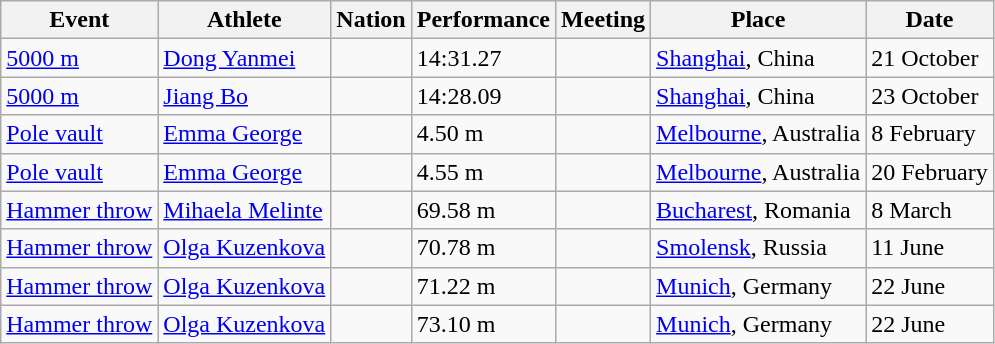<table class="wikitable" border="1">
<tr>
<th>Event</th>
<th>Athlete</th>
<th>Nation</th>
<th>Performance</th>
<th>Meeting</th>
<th>Place</th>
<th>Date</th>
</tr>
<tr>
<td><a href='#'>5000 m</a></td>
<td><a href='#'>Dong Yanmei</a></td>
<td></td>
<td>14:31.27</td>
<td></td>
<td> <a href='#'>Shanghai</a>, China</td>
<td>21 October</td>
</tr>
<tr>
<td><a href='#'>5000 m</a></td>
<td><a href='#'>Jiang Bo</a></td>
<td></td>
<td>14:28.09</td>
<td></td>
<td> <a href='#'>Shanghai</a>, China</td>
<td>23 October</td>
</tr>
<tr>
<td><a href='#'>Pole vault</a></td>
<td><a href='#'>Emma George</a></td>
<td></td>
<td>4.50 m</td>
<td></td>
<td> <a href='#'>Melbourne</a>, Australia</td>
<td>8 February</td>
</tr>
<tr>
<td><a href='#'>Pole vault</a></td>
<td><a href='#'>Emma George</a></td>
<td></td>
<td>4.55 m</td>
<td></td>
<td> <a href='#'>Melbourne</a>, Australia</td>
<td>20 February</td>
</tr>
<tr>
<td><a href='#'>Hammer throw</a></td>
<td><a href='#'>Mihaela Melinte</a></td>
<td></td>
<td>69.58 m</td>
<td></td>
<td> <a href='#'>Bucharest</a>, Romania</td>
<td>8 March</td>
</tr>
<tr>
<td><a href='#'>Hammer throw</a></td>
<td><a href='#'>Olga Kuzenkova</a></td>
<td></td>
<td>70.78 m</td>
<td></td>
<td> <a href='#'>Smolensk</a>, Russia</td>
<td>11 June</td>
</tr>
<tr>
<td><a href='#'>Hammer throw</a></td>
<td><a href='#'>Olga Kuzenkova</a></td>
<td></td>
<td>71.22 m</td>
<td></td>
<td> <a href='#'>Munich</a>, Germany</td>
<td>22 June</td>
</tr>
<tr>
<td><a href='#'>Hammer throw</a></td>
<td><a href='#'>Olga Kuzenkova</a></td>
<td></td>
<td>73.10 m</td>
<td></td>
<td> <a href='#'>Munich</a>, Germany</td>
<td>22 June</td>
</tr>
</table>
